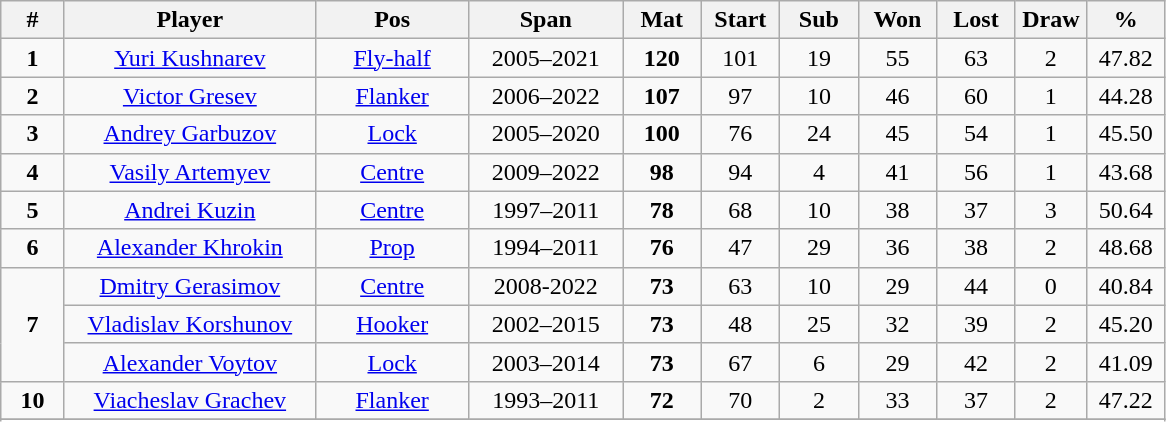<table class="wikitable" style="font-size:100%; text-align:center;">
<tr>
<th style="width:35px;">#</th>
<th style="width:160px;">Player</th>
<th style="width:95px;">Pos</th>
<th style="width:95px;">Span</th>
<th style="width:45px;">Mat</th>
<th style="width:45px;">Start</th>
<th style="width:45px;">Sub</th>
<th style="width:45px;">Won</th>
<th style="width:45px;">Lost</th>
<th style="width:40px;">Draw</th>
<th style="width:45px;">%</th>
</tr>
<tr>
<td><strong>1</strong></td>
<td><a href='#'>Yuri Kushnarev</a></td>
<td><a href='#'>Fly-half</a></td>
<td>2005–2021</td>
<td><strong>120</strong></td>
<td>101</td>
<td>19</td>
<td>55</td>
<td>63</td>
<td>2</td>
<td>47.82</td>
</tr>
<tr>
<td><strong>2</strong></td>
<td><a href='#'>Victor Gresev</a></td>
<td><a href='#'>Flanker</a></td>
<td>2006–2022</td>
<td><strong>107</strong></td>
<td>97</td>
<td>10</td>
<td>46</td>
<td>60</td>
<td>1</td>
<td>44.28</td>
</tr>
<tr>
<td><strong>3</strong></td>
<td><a href='#'>Andrey Garbuzov</a></td>
<td><a href='#'>Lock</a></td>
<td>2005–2020</td>
<td><strong>100</strong></td>
<td>76</td>
<td>24</td>
<td>45</td>
<td>54</td>
<td>1</td>
<td>45.50</td>
</tr>
<tr>
<td><strong>4</strong></td>
<td><a href='#'>Vasily Artemyev</a></td>
<td><a href='#'>Centre</a></td>
<td>2009–2022</td>
<td><strong>98</strong></td>
<td>94</td>
<td>4</td>
<td>41</td>
<td>56</td>
<td>1</td>
<td>43.68</td>
</tr>
<tr>
<td><strong>5</strong></td>
<td><a href='#'>Andrei Kuzin</a></td>
<td><a href='#'>Centre</a></td>
<td>1997–2011</td>
<td><strong>78</strong></td>
<td>68</td>
<td>10</td>
<td>38</td>
<td>37</td>
<td>3</td>
<td>50.64</td>
</tr>
<tr>
<td><strong>6</strong></td>
<td><a href='#'>Alexander Khrokin</a></td>
<td><a href='#'>Prop</a></td>
<td>1994–2011</td>
<td><strong>76</strong></td>
<td>47</td>
<td>29</td>
<td>36</td>
<td>38</td>
<td>2</td>
<td>48.68</td>
</tr>
<tr>
<td rowspan=3><strong>7</strong></td>
<td><a href='#'>Dmitry Gerasimov</a></td>
<td><a href='#'>Centre</a></td>
<td>2008-2022</td>
<td><strong>73</strong></td>
<td>63</td>
<td>10</td>
<td>29</td>
<td>44</td>
<td>0</td>
<td>40.84</td>
</tr>
<tr>
<td><a href='#'>Vladislav Korshunov</a></td>
<td><a href='#'>Hooker</a></td>
<td>2002–2015</td>
<td><strong>73</strong></td>
<td>48</td>
<td>25</td>
<td>32</td>
<td>39</td>
<td>2</td>
<td>45.20</td>
</tr>
<tr>
<td><a href='#'>Alexander Voytov</a></td>
<td><a href='#'>Lock</a></td>
<td>2003–2014</td>
<td><strong>73</strong></td>
<td>67</td>
<td>6</td>
<td>29</td>
<td>42</td>
<td>2</td>
<td>41.09</td>
</tr>
<tr>
<td><strong>10</strong></td>
<td><a href='#'>Viacheslav Grachev</a></td>
<td><a href='#'>Flanker</a></td>
<td>1993–2011</td>
<td><strong>72</strong></td>
<td>70</td>
<td>2</td>
<td>33</td>
<td>37</td>
<td>2</td>
<td>47.22</td>
</tr>
<tr>
</tr>
<tr>
</tr>
</table>
